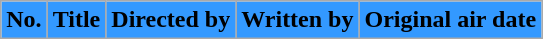<table class="wikitable plainrowheaders" style="background:#fff;">
<tr>
<th style="background:#39f;">No.</th>
<th style="background:#39f;">Title</th>
<th style="background:#39f;">Directed by</th>
<th style="background:#39f;">Written by</th>
<th style="background:#39f;">Original air date<br>










</th>
</tr>
</table>
